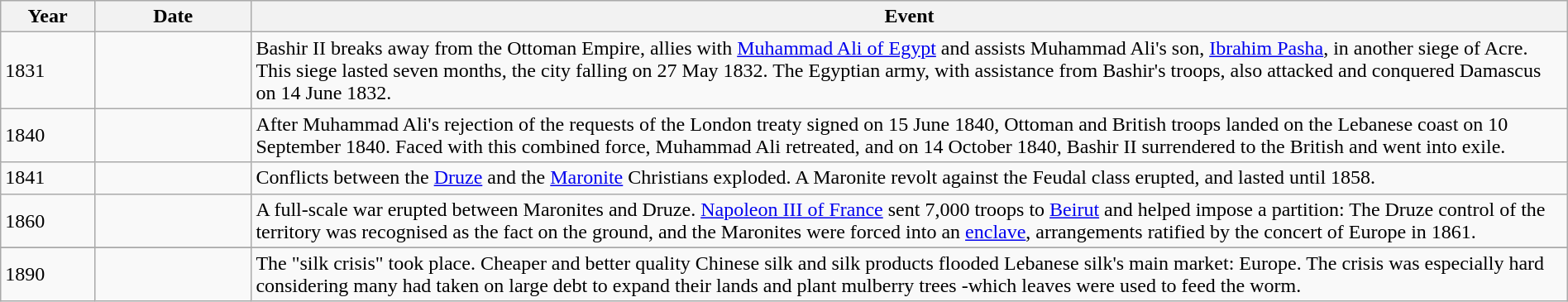<table class="wikitable" width="100%">
<tr>
<th style="width:6%">Year</th>
<th style="width:10%">Date</th>
<th>Event</th>
</tr>
<tr>
<td>1831</td>
<td></td>
<td>Bashir II breaks away from the Ottoman Empire, allies with <a href='#'>Muhammad Ali of Egypt</a> and assists Muhammad Ali's son, <a href='#'>Ibrahim Pasha</a>, in another siege of Acre. This siege lasted seven months, the city falling on 27 May 1832. The Egyptian army, with assistance from Bashir's troops, also attacked and conquered Damascus on 14 June 1832.</td>
</tr>
<tr>
<td>1840</td>
<td></td>
<td>After Muhammad Ali's rejection of the requests of the London treaty signed on 15 June 1840, Ottoman and British troops landed on the Lebanese coast on 10 September 1840. Faced with this combined force, Muhammad Ali retreated, and on 14 October 1840, Bashir II surrendered to the British and went into exile.</td>
</tr>
<tr>
<td>1841</td>
<td></td>
<td>Conflicts between the <a href='#'>Druze</a> and the <a href='#'>Maronite</a> Christians exploded. A Maronite revolt against the Feudal class erupted, and lasted until 1858.</td>
</tr>
<tr>
<td>1860</td>
<td></td>
<td>A full-scale war erupted between Maronites and Druze. <a href='#'>Napoleon III of France</a> sent 7,000 troops to <a href='#'>Beirut</a> and helped impose a partition: The Druze control of the territory was recognised as the fact on the ground, and the Maronites were forced into an <a href='#'>enclave</a>, arrangements ratified by the concert of Europe in 1861.</td>
</tr>
<tr>
</tr>
<tr>
<td>1890</td>
<td></td>
<td>The "silk crisis" took place.  Cheaper and better quality Chinese silk and silk products flooded Lebanese silk's main market: Europe.  The crisis was especially hard considering many had taken on large debt to expand their lands and plant mulberry trees -which leaves were used to feed the worm.</td>
</tr>
</table>
